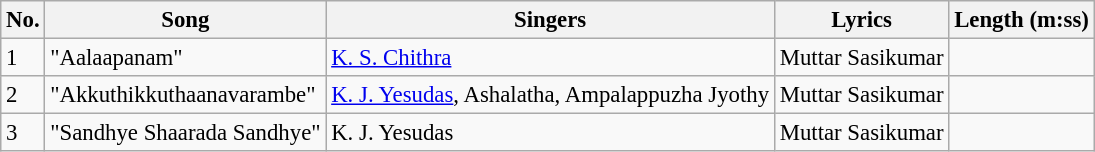<table class="wikitable" style="font-size:95%;">
<tr>
<th>No.</th>
<th>Song</th>
<th>Singers</th>
<th>Lyrics</th>
<th>Length (m:ss)</th>
</tr>
<tr>
<td>1</td>
<td>"Aalaapanam"</td>
<td><a href='#'>K. S. Chithra</a></td>
<td>Muttar Sasikumar</td>
<td></td>
</tr>
<tr>
<td>2</td>
<td>"Akkuthikkuthaanavarambe"</td>
<td><a href='#'>K. J. Yesudas</a>, Ashalatha, Ampalappuzha Jyothy</td>
<td>Muttar Sasikumar</td>
<td></td>
</tr>
<tr>
<td>3</td>
<td>"Sandhye Shaarada Sandhye"</td>
<td>K. J. Yesudas</td>
<td>Muttar Sasikumar</td>
<td></td>
</tr>
</table>
